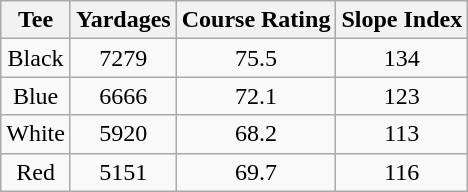<table class="wikitable" style="text-align:center; border:1px">
<tr>
<th>Tee</th>
<th>Yardages</th>
<th>Course Rating</th>
<th>Slope Index</th>
</tr>
<tr>
<td>Black</td>
<td>7279</td>
<td>75.5</td>
<td>134</td>
</tr>
<tr>
<td>Blue</td>
<td>6666</td>
<td>72.1</td>
<td>123</td>
</tr>
<tr>
<td>White</td>
<td>5920</td>
<td>68.2</td>
<td>113</td>
</tr>
<tr>
<td>Red</td>
<td>5151</td>
<td>69.7</td>
<td>116</td>
</tr>
</table>
